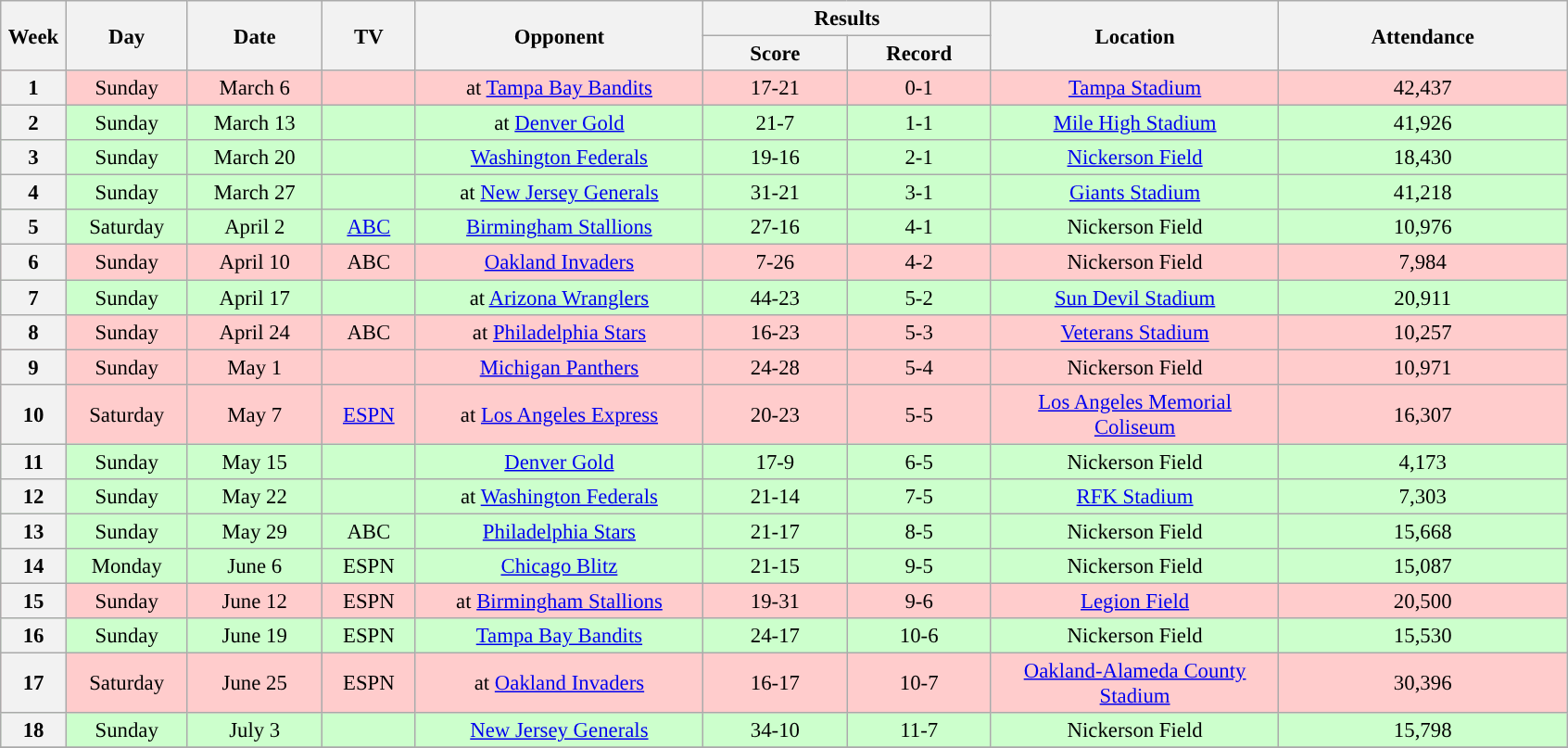<table class="wikitable" style="text-align:center; font-size: 95%;">
<tr>
<th rowspan="2" width="40">Week</th>
<th rowspan="2" width="80">Day</th>
<th rowspan="2" width="90">Date</th>
<th rowspan="2" width="60">TV</th>
<th rowspan="2" width="200">Opponent</th>
<th colspan="2" width="200">Results</th>
<th rowspan="2" width="200">Location</th>
<th rowspan="2" width="200">Attendance</th>
</tr>
<tr>
<th width="60">Score</th>
<th width="60">Record</th>
</tr>
<tr bgcolor=#ffcccc>
<th>1</th>
<td>Sunday</td>
<td>March 6</td>
<td></td>
<td>at <a href='#'>Tampa Bay Bandits</a></td>
<td>17-21</td>
<td>0-1</td>
<td><a href='#'>Tampa Stadium</a></td>
<td>42,437</td>
</tr>
<tr bgcolor=#ccffcc>
<th>2</th>
<td>Sunday</td>
<td>March 13</td>
<td></td>
<td>at <a href='#'>Denver Gold</a></td>
<td>21-7</td>
<td>1-1</td>
<td><a href='#'>Mile High Stadium</a></td>
<td>41,926</td>
</tr>
<tr bgcolor=#ccffcc>
<th>3</th>
<td>Sunday</td>
<td>March 20</td>
<td></td>
<td><a href='#'>Washington Federals</a></td>
<td>19-16</td>
<td>2-1</td>
<td><a href='#'>Nickerson Field</a></td>
<td>18,430</td>
</tr>
<tr bgcolor=#ccffcc>
<th>4</th>
<td>Sunday</td>
<td>March 27</td>
<td></td>
<td>at <a href='#'>New Jersey Generals</a></td>
<td>31-21</td>
<td>3-1</td>
<td><a href='#'>Giants Stadium</a></td>
<td>41,218</td>
</tr>
<tr bgcolor=#ccffcc>
<th>5</th>
<td>Saturday</td>
<td>April 2</td>
<td><a href='#'>ABC</a></td>
<td><a href='#'>Birmingham Stallions</a></td>
<td>27-16</td>
<td>4-1</td>
<td>Nickerson Field</td>
<td>10,976</td>
</tr>
<tr bgcolor=#ffcccc>
<th>6</th>
<td>Sunday</td>
<td>April 10</td>
<td>ABC</td>
<td><a href='#'>Oakland Invaders</a></td>
<td>7-26</td>
<td>4-2</td>
<td>Nickerson Field</td>
<td>7,984</td>
</tr>
<tr bgcolor=#ccffcc>
<th>7</th>
<td>Sunday</td>
<td>April 17</td>
<td></td>
<td>at <a href='#'>Arizona Wranglers</a></td>
<td>44-23</td>
<td>5-2</td>
<td><a href='#'>Sun Devil Stadium</a></td>
<td>20,911</td>
</tr>
<tr bgcolor=#ffcccc>
<th>8</th>
<td>Sunday</td>
<td>April 24</td>
<td>ABC</td>
<td>at <a href='#'>Philadelphia Stars</a></td>
<td>16-23</td>
<td>5-3</td>
<td><a href='#'>Veterans Stadium</a></td>
<td>10,257</td>
</tr>
<tr bgcolor=#ffcccc>
<th>9</th>
<td>Sunday</td>
<td>May 1</td>
<td></td>
<td><a href='#'>Michigan Panthers</a></td>
<td>24-28</td>
<td>5-4</td>
<td>Nickerson Field</td>
<td>10,971</td>
</tr>
<tr bgcolor=#ffcccc>
<th>10</th>
<td>Saturday</td>
<td>May 7</td>
<td><a href='#'>ESPN</a></td>
<td>at <a href='#'>Los Angeles Express</a></td>
<td>20-23</td>
<td>5-5</td>
<td><a href='#'>Los Angeles Memorial Coliseum</a></td>
<td>16,307</td>
</tr>
<tr bgcolor=#ccffcc>
<th>11</th>
<td>Sunday</td>
<td>May 15</td>
<td></td>
<td><a href='#'>Denver Gold</a></td>
<td>17-9</td>
<td>6-5</td>
<td>Nickerson Field</td>
<td>4,173</td>
</tr>
<tr bgcolor=#ccffcc>
<th>12</th>
<td>Sunday</td>
<td>May 22</td>
<td></td>
<td>at <a href='#'>Washington Federals</a></td>
<td>21-14</td>
<td>7-5</td>
<td><a href='#'>RFK Stadium</a></td>
<td>7,303</td>
</tr>
<tr bgcolor=#ccffcc>
<th>13</th>
<td>Sunday</td>
<td>May 29</td>
<td>ABC</td>
<td><a href='#'>Philadelphia Stars</a></td>
<td>21-17</td>
<td>8-5</td>
<td>Nickerson Field</td>
<td>15,668</td>
</tr>
<tr bgcolor=#ccffcc>
<th>14</th>
<td>Monday</td>
<td>June 6</td>
<td>ESPN</td>
<td><a href='#'>Chicago Blitz</a></td>
<td>21-15</td>
<td>9-5</td>
<td>Nickerson Field</td>
<td>15,087</td>
</tr>
<tr bgcolor=#ffcccc>
<th>15</th>
<td>Sunday</td>
<td>June 12</td>
<td>ESPN</td>
<td>at <a href='#'>Birmingham Stallions</a></td>
<td>19-31</td>
<td>9-6</td>
<td><a href='#'>Legion Field</a></td>
<td>20,500</td>
</tr>
<tr bgcolor=#ccffcc>
<th>16</th>
<td>Sunday</td>
<td>June 19</td>
<td>ESPN</td>
<td><a href='#'>Tampa Bay Bandits</a></td>
<td>24-17</td>
<td>10-6</td>
<td>Nickerson Field</td>
<td>15,530</td>
</tr>
<tr bgcolor=#ffcccc>
<th>17</th>
<td>Saturday</td>
<td>June 25</td>
<td>ESPN</td>
<td>at <a href='#'>Oakland Invaders</a></td>
<td>16-17</td>
<td>10-7</td>
<td><a href='#'>Oakland-Alameda County Stadium</a></td>
<td>30,396</td>
</tr>
<tr bgcolor=#ccffcc>
<th>18</th>
<td>Sunday</td>
<td>July 3</td>
<td></td>
<td><a href='#'>New Jersey Generals</a></td>
<td>34-10</td>
<td>11-7</td>
<td>Nickerson Field</td>
<td>15,798</td>
</tr>
<tr bgcolor=#ccffcc>
</tr>
</table>
